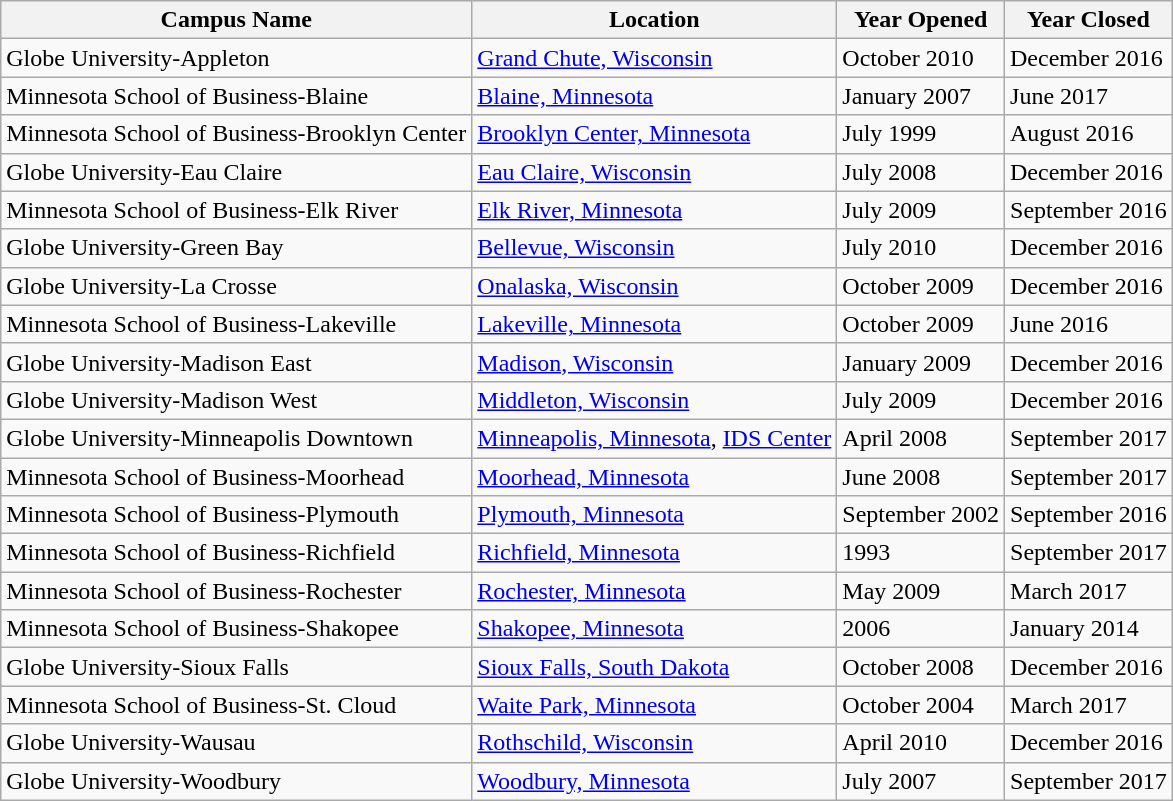<table class="wikitable">
<tr>
<th>Campus Name</th>
<th>Location</th>
<th>Year Opened</th>
<th>Year Closed</th>
</tr>
<tr>
<td>Globe University-Appleton</td>
<td><a href='#'>Grand Chute, Wisconsin</a></td>
<td>October 2010</td>
<td>December 2016</td>
</tr>
<tr>
<td>Minnesota School of Business-Blaine</td>
<td><a href='#'>Blaine, Minnesota</a></td>
<td>January 2007</td>
<td>June 2017</td>
</tr>
<tr>
<td>Minnesota School of Business-Brooklyn Center</td>
<td><a href='#'>Brooklyn Center, Minnesota</a></td>
<td>July 1999</td>
<td>August 2016</td>
</tr>
<tr>
<td>Globe University-Eau Claire</td>
<td><a href='#'>Eau Claire, Wisconsin</a></td>
<td>July 2008</td>
<td>December 2016</td>
</tr>
<tr>
<td>Minnesota School of Business-Elk River</td>
<td><a href='#'>Elk River, Minnesota</a></td>
<td>July 2009</td>
<td>September 2016</td>
</tr>
<tr>
<td>Globe University-Green Bay</td>
<td><a href='#'>Bellevue, Wisconsin</a></td>
<td>July 2010</td>
<td>December 2016</td>
</tr>
<tr>
<td>Globe University-La Crosse</td>
<td><a href='#'>Onalaska, Wisconsin</a></td>
<td>October 2009</td>
<td>December 2016</td>
</tr>
<tr>
<td>Minnesota School of Business-Lakeville</td>
<td><a href='#'>Lakeville, Minnesota</a></td>
<td>October 2009</td>
<td>June 2016</td>
</tr>
<tr>
<td>Globe University-Madison East</td>
<td><a href='#'>Madison, Wisconsin</a></td>
<td>January 2009</td>
<td>December 2016</td>
</tr>
<tr>
<td>Globe University-Madison West</td>
<td><a href='#'>Middleton, Wisconsin</a></td>
<td>July 2009</td>
<td>December 2016</td>
</tr>
<tr>
<td>Globe University-Minneapolis Downtown</td>
<td><a href='#'>Minneapolis, Minnesota</a>, <a href='#'>IDS Center</a></td>
<td>April 2008</td>
<td>September 2017</td>
</tr>
<tr>
<td>Minnesota School of Business-Moorhead</td>
<td><a href='#'>Moorhead, Minnesota</a></td>
<td>June 2008</td>
<td>September 2017</td>
</tr>
<tr>
<td>Minnesota School of Business-Plymouth</td>
<td><a href='#'>Plymouth, Minnesota</a></td>
<td>September 2002</td>
<td>September 2016</td>
</tr>
<tr>
<td>Minnesota School of Business-Richfield</td>
<td><a href='#'>Richfield, Minnesota</a></td>
<td>1993</td>
<td>September 2017</td>
</tr>
<tr>
<td>Minnesota School of Business-Rochester</td>
<td><a href='#'>Rochester, Minnesota</a></td>
<td>May 2009</td>
<td>March 2017</td>
</tr>
<tr>
<td>Minnesota School of Business-Shakopee</td>
<td><a href='#'>Shakopee, Minnesota</a></td>
<td>2006</td>
<td>January 2014</td>
</tr>
<tr>
<td>Globe University-Sioux Falls</td>
<td><a href='#'>Sioux Falls, South Dakota</a></td>
<td>October 2008</td>
<td>December 2016</td>
</tr>
<tr>
<td>Minnesota School of Business-St. Cloud</td>
<td><a href='#'>Waite Park, Minnesota</a></td>
<td>October 2004</td>
<td>March 2017</td>
</tr>
<tr>
<td>Globe University-Wausau</td>
<td><a href='#'>Rothschild, Wisconsin</a></td>
<td>April 2010</td>
<td>December 2016</td>
</tr>
<tr>
<td>Globe University-Woodbury</td>
<td><a href='#'>Woodbury, Minnesota</a></td>
<td>July 2007</td>
<td>September 2017</td>
</tr>
</table>
